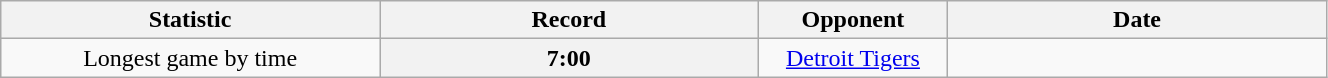<table class="wikitable" style="text-align:center" width="70%">
<tr>
<th scope="col" width=20%>Statistic</th>
<th scope="col" class="unsortable" width=20%>Record</th>
<th scope="col" width=10%>Opponent</th>
<th scope="col" width=20%>Date</th>
</tr>
<tr>
<td>Longest game by time</td>
<th scope="row">7:00</th>
<td><a href='#'>Detroit Tigers</a></td>
<td></td>
</tr>
</table>
